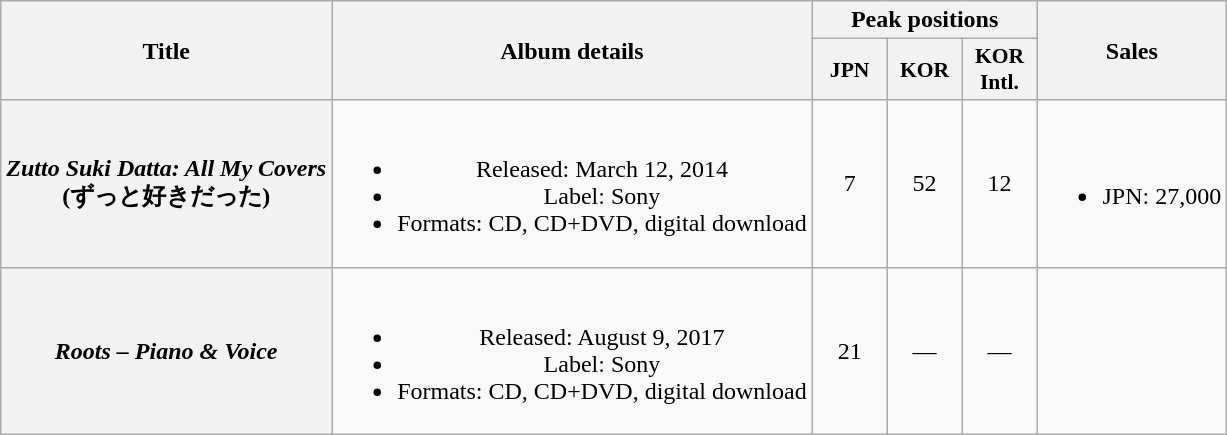<table class="wikitable plainrowheaders" style="text-align:center;">
<tr>
<th rowspan="2">Title</th>
<th rowspan="2">Album details</th>
<th colspan="3">Peak positions</th>
<th rowspan="2">Sales</th>
</tr>
<tr>
<th scope="col" style="width:3em;font-size:90%;">JPN<br></th>
<th scope="col" style="width:3em;font-size:90%;">KOR<br></th>
<th scope="col" style="width:3em;font-size:90%;">KOR Intl.<br></th>
</tr>
<tr>
<th scope="row"><em>Zutto Suki Datta: All My Covers</em><br>(ずっと好きだった)</th>
<td><br><ul><li>Released: March 12, 2014</li><li>Label: Sony</li><li>Formats: CD, CD+DVD, digital download</li></ul></td>
<td>7</td>
<td>52</td>
<td>12</td>
<td><br><ul><li>JPN: 27,000</li></ul></td>
</tr>
<tr>
<th scope="row"><em>Roots – Piano & Voice</em></th>
<td><br><ul><li>Released: August 9, 2017</li><li>Label: Sony</li><li>Formats: CD, CD+DVD, digital download</li></ul></td>
<td>21</td>
<td>—</td>
<td>—</td>
<td></td>
</tr>
</table>
